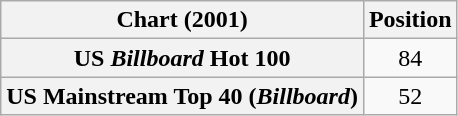<table class="wikitable plainrowheaders" style="text-align:center">
<tr>
<th scope="col">Chart (2001)</th>
<th scope="col">Position</th>
</tr>
<tr>
<th scope="row">US <em>Billboard</em> Hot 100</th>
<td>84</td>
</tr>
<tr>
<th scope="row">US Mainstream Top 40 (<em>Billboard</em>)</th>
<td>52</td>
</tr>
</table>
